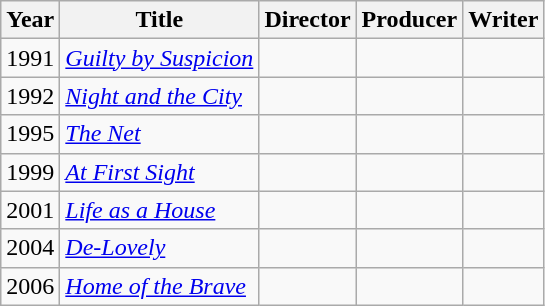<table class="wikitable">
<tr>
<th>Year</th>
<th>Title</th>
<th>Director</th>
<th>Producer</th>
<th>Writer</th>
</tr>
<tr>
<td>1991</td>
<td><em><a href='#'>Guilty by Suspicion</a></em></td>
<td></td>
<td></td>
<td></td>
</tr>
<tr>
<td>1992</td>
<td><em><a href='#'>Night and the City</a></em></td>
<td></td>
<td></td>
<td></td>
</tr>
<tr>
<td>1995</td>
<td><em><a href='#'>The Net</a></em></td>
<td></td>
<td></td>
<td></td>
</tr>
<tr>
<td>1999</td>
<td><em><a href='#'>At First Sight</a></em></td>
<td></td>
<td></td>
<td></td>
</tr>
<tr>
<td>2001</td>
<td><em><a href='#'>Life as a House</a></em></td>
<td></td>
<td></td>
<td></td>
</tr>
<tr>
<td>2004</td>
<td><em><a href='#'>De-Lovely</a></em></td>
<td></td>
<td></td>
<td></td>
</tr>
<tr>
<td>2006</td>
<td><em><a href='#'>Home of the Brave</a></em></td>
<td></td>
<td></td>
<td></td>
</tr>
</table>
